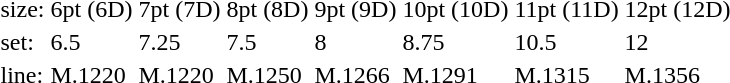<table style="margin-left:40px;">
<tr>
<td>size:</td>
<td>6pt (6D)</td>
<td>7pt (7D)</td>
<td>8pt (8D)</td>
<td>9pt (9D)</td>
<td>10pt (10D)</td>
<td>11pt (11D)</td>
<td>12pt (12D)</td>
</tr>
<tr>
<td>set:</td>
<td>6.5</td>
<td>7.25</td>
<td>7.5</td>
<td>8</td>
<td>8.75</td>
<td>10.5</td>
<td>12</td>
</tr>
<tr>
<td>line:</td>
<td>M.1220</td>
<td>M.1220</td>
<td>M.1250</td>
<td>M.1266</td>
<td>M.1291</td>
<td>M.1315</td>
<td>M.1356</td>
</tr>
</table>
